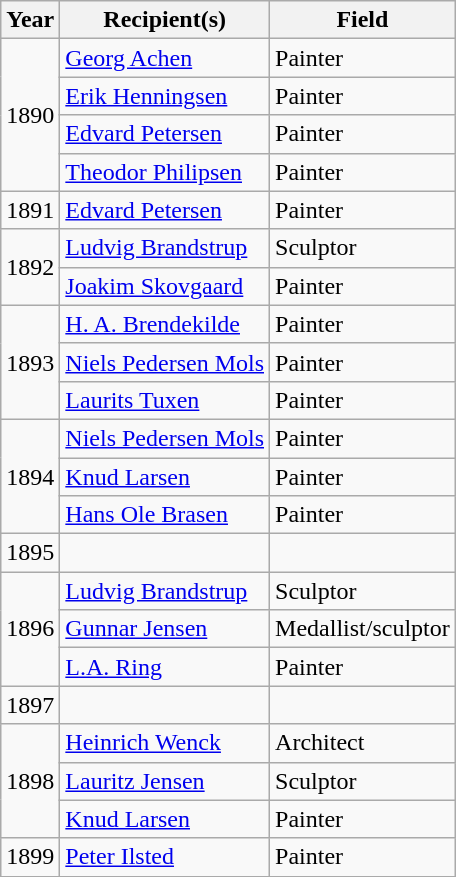<table class="wikitable sortable">
<tr>
<th>Year</th>
<th>Recipient(s)</th>
<th>Field</th>
</tr>
<tr>
<td rowspan="4">1890</td>
<td><a href='#'>Georg Achen</a></td>
<td>Painter</td>
</tr>
<tr>
<td><a href='#'>Erik Henningsen</a></td>
<td>Painter</td>
</tr>
<tr>
<td><a href='#'>Edvard Petersen</a></td>
<td>Painter</td>
</tr>
<tr>
<td><a href='#'>Theodor Philipsen</a></td>
<td>Painter</td>
</tr>
<tr>
<td rowspan="1">1891</td>
<td><a href='#'>Edvard Petersen</a></td>
<td>Painter</td>
</tr>
<tr>
<td rowspan="2">1892</td>
<td><a href='#'>Ludvig Brandstrup</a></td>
<td>Sculptor</td>
</tr>
<tr>
<td><a href='#'>Joakim Skovgaard</a></td>
<td>Painter</td>
</tr>
<tr>
<td rowspan="3">1893</td>
<td><a href='#'>H. A. Brendekilde</a></td>
<td>Painter</td>
</tr>
<tr>
<td><a href='#'>Niels Pedersen Mols</a></td>
<td>Painter</td>
</tr>
<tr>
<td><a href='#'>Laurits Tuxen</a></td>
<td>Painter</td>
</tr>
<tr>
<td rowspan="3">1894</td>
<td><a href='#'>Niels Pedersen Mols</a></td>
<td>Painter</td>
</tr>
<tr>
<td><a href='#'>Knud Larsen</a></td>
<td>Painter</td>
</tr>
<tr>
<td><a href='#'>Hans Ole Brasen</a></td>
<td>Painter</td>
</tr>
<tr>
<td rowspan="1">1895</td>
<td></td>
<td></td>
</tr>
<tr>
<td rowspan="3">1896</td>
<td><a href='#'>Ludvig Brandstrup</a></td>
<td>Sculptor</td>
</tr>
<tr>
<td><a href='#'>Gunnar Jensen</a></td>
<td>Medallist/sculptor</td>
</tr>
<tr>
<td><a href='#'>L.A. Ring</a></td>
<td>Painter</td>
</tr>
<tr>
<td rowspan="1">1897</td>
<td></td>
<td></td>
</tr>
<tr>
<td rowspan="3">1898</td>
<td><a href='#'>Heinrich Wenck</a></td>
<td>Architect</td>
</tr>
<tr>
<td><a href='#'>Lauritz Jensen</a></td>
<td>Sculptor</td>
</tr>
<tr>
<td><a href='#'>Knud Larsen</a></td>
<td>Painter</td>
</tr>
<tr>
<td rowspan="1">1899</td>
<td><a href='#'>Peter Ilsted</a></td>
<td>Painter</td>
</tr>
</table>
